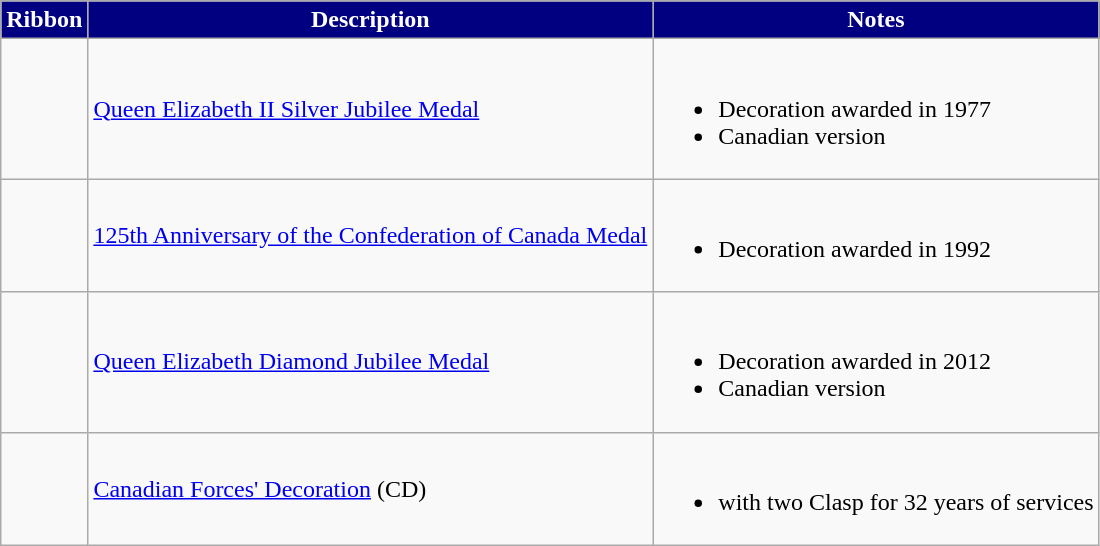<table class="wikitable">
<tr style="background:Navy;color:White" align="center">
<td><strong>Ribbon</strong></td>
<td><strong>Description</strong></td>
<td><strong>Notes</strong></td>
</tr>
<tr>
<td></td>
<td><a href='#'>Queen Elizabeth II Silver Jubilee Medal</a></td>
<td><br><ul><li>Decoration awarded in 1977</li><li>Canadian version</li></ul></td>
</tr>
<tr>
<td></td>
<td><a href='#'>125th Anniversary of the Confederation of Canada Medal</a></td>
<td><br><ul><li>Decoration awarded in 1992</li></ul></td>
</tr>
<tr>
<td></td>
<td><a href='#'>Queen Elizabeth Diamond Jubilee Medal</a></td>
<td><br><ul><li>Decoration awarded in 2012</li><li>Canadian version</li></ul></td>
</tr>
<tr>
<td></td>
<td><a href='#'>Canadian Forces' Decoration</a> (CD)</td>
<td><br><ul><li>with two Clasp for 32 years of services</li></ul></td>
</tr>
</table>
